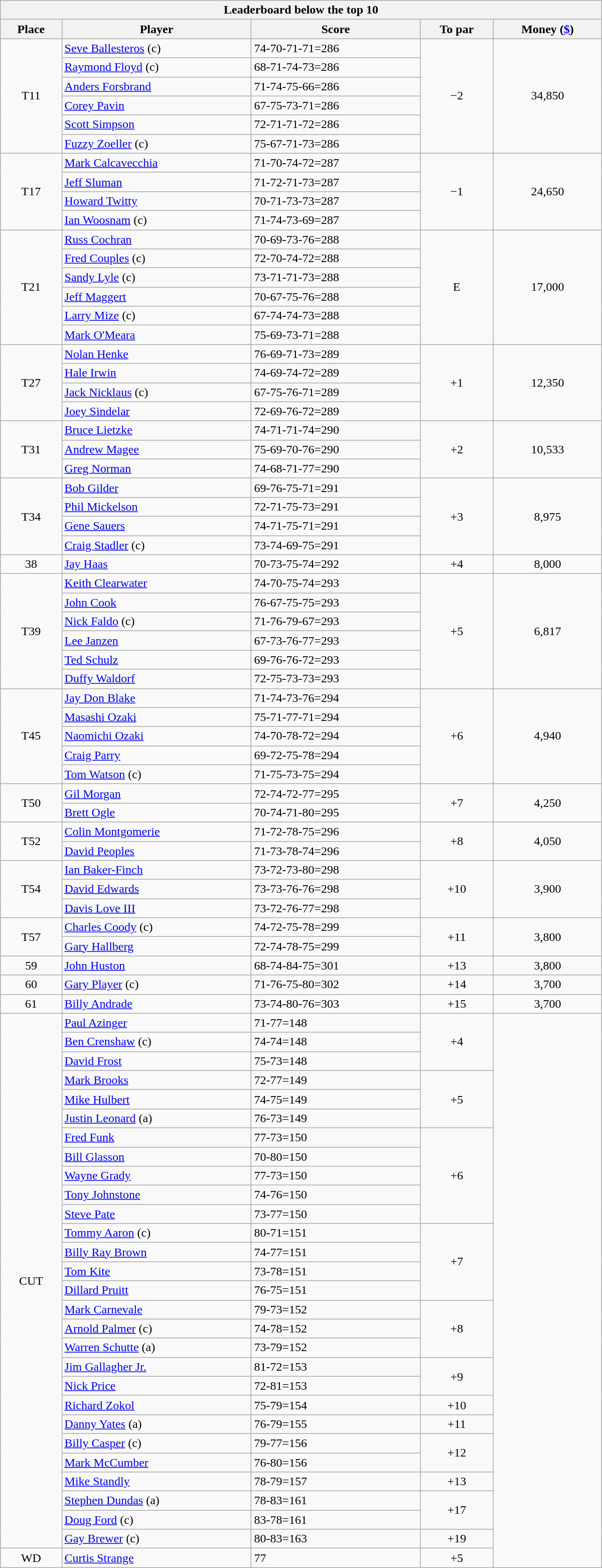<table class="collapsible collapsed wikitable" style="width:50em; margin-top:-1px">
<tr>
<th scope="col" colspan="6">Leaderboard below the top 10</th>
</tr>
<tr>
<th>Place</th>
<th>Player</th>
<th>Score</th>
<th>To par</th>
<th>Money (<a href='#'>$</a>)</th>
</tr>
<tr>
<td rowspan=6 align=center>T11</td>
<td> <a href='#'>Seve Ballesteros</a> (c)</td>
<td>74-70-71-71=286</td>
<td rowspan=6 align=center>−2</td>
<td rowspan=6 align=center>34,850</td>
</tr>
<tr>
<td> <a href='#'>Raymond Floyd</a> (c)</td>
<td>68-71-74-73=286</td>
</tr>
<tr>
<td> <a href='#'>Anders Forsbrand</a></td>
<td>71-74-75-66=286</td>
</tr>
<tr>
<td> <a href='#'>Corey Pavin</a></td>
<td>67-75-73-71=286</td>
</tr>
<tr>
<td> <a href='#'>Scott Simpson</a></td>
<td>72-71-71-72=286</td>
</tr>
<tr>
<td> <a href='#'>Fuzzy Zoeller</a> (c)</td>
<td>75-67-71-73=286</td>
</tr>
<tr>
<td rowspan=4 align=center>T17</td>
<td> <a href='#'>Mark Calcavecchia</a></td>
<td>71-70-74-72=287</td>
<td rowspan=4 align=center>−1</td>
<td rowspan=4 align=center>24,650</td>
</tr>
<tr>
<td> <a href='#'>Jeff Sluman</a></td>
<td>71-72-71-73=287</td>
</tr>
<tr>
<td> <a href='#'>Howard Twitty</a></td>
<td>70-71-73-73=287</td>
</tr>
<tr>
<td> <a href='#'>Ian Woosnam</a> (c)</td>
<td>71-74-73-69=287</td>
</tr>
<tr>
<td rowspan=6 align=center>T21</td>
<td> <a href='#'>Russ Cochran</a></td>
<td>70-69-73-76=288</td>
<td rowspan=6 align=center>E</td>
<td rowspan=6 align=center>17,000</td>
</tr>
<tr>
<td> <a href='#'>Fred Couples</a> (c)</td>
<td>72-70-74-72=288</td>
</tr>
<tr>
<td> <a href='#'>Sandy Lyle</a> (c)</td>
<td>73-71-71-73=288</td>
</tr>
<tr>
<td> <a href='#'>Jeff Maggert</a></td>
<td>70-67-75-76=288</td>
</tr>
<tr>
<td> <a href='#'>Larry Mize</a> (c)</td>
<td>67-74-74-73=288</td>
</tr>
<tr>
<td> <a href='#'>Mark O'Meara</a></td>
<td>75-69-73-71=288</td>
</tr>
<tr>
<td rowspan=4 align=center>T27</td>
<td> <a href='#'>Nolan Henke</a></td>
<td>76-69-71-73=289</td>
<td rowspan=4 align=center>+1</td>
<td rowspan=4 align=center>12,350</td>
</tr>
<tr>
<td> <a href='#'>Hale Irwin</a></td>
<td>74-69-74-72=289</td>
</tr>
<tr>
<td> <a href='#'>Jack Nicklaus</a> (c)</td>
<td>67-75-76-71=289</td>
</tr>
<tr>
<td> <a href='#'>Joey Sindelar</a></td>
<td>72-69-76-72=289</td>
</tr>
<tr>
<td rowspan=3 align=center>T31</td>
<td> <a href='#'>Bruce Lietzke</a></td>
<td>74-71-71-74=290</td>
<td rowspan=3 align=center>+2</td>
<td rowspan=3 align=center>10,533</td>
</tr>
<tr>
<td> <a href='#'>Andrew Magee</a></td>
<td>75-69-70-76=290</td>
</tr>
<tr>
<td> <a href='#'>Greg Norman</a></td>
<td>74-68-71-77=290</td>
</tr>
<tr>
<td rowspan=4 align=center>T34</td>
<td> <a href='#'>Bob Gilder</a></td>
<td>69-76-75-71=291</td>
<td rowspan=4 align=center>+3</td>
<td rowspan=4 align=center>8,975</td>
</tr>
<tr>
<td> <a href='#'>Phil Mickelson</a></td>
<td>72-71-75-73=291</td>
</tr>
<tr>
<td> <a href='#'>Gene Sauers</a></td>
<td>74-71-75-71=291</td>
</tr>
<tr>
<td> <a href='#'>Craig Stadler</a> (c)</td>
<td>73-74-69-75=291</td>
</tr>
<tr>
<td align=center>38</td>
<td> <a href='#'>Jay Haas</a></td>
<td>70-73-75-74=292</td>
<td align=center>+4</td>
<td align=center>8,000</td>
</tr>
<tr>
<td rowspan=6 align=center>T39</td>
<td> <a href='#'>Keith Clearwater</a></td>
<td>74-70-75-74=293</td>
<td rowspan=6 align=center>+5</td>
<td rowspan=6 align=center>6,817</td>
</tr>
<tr>
<td> <a href='#'>John Cook</a></td>
<td>76-67-75-75=293</td>
</tr>
<tr>
<td> <a href='#'>Nick Faldo</a> (c)</td>
<td>71-76-79-67=293</td>
</tr>
<tr>
<td> <a href='#'>Lee Janzen</a></td>
<td>67-73-76-77=293</td>
</tr>
<tr>
<td> <a href='#'>Ted Schulz</a></td>
<td>69-76-76-72=293</td>
</tr>
<tr>
<td> <a href='#'>Duffy Waldorf</a></td>
<td>72-75-73-73=293</td>
</tr>
<tr>
<td rowspan=5 align=center>T45</td>
<td> <a href='#'>Jay Don Blake</a></td>
<td>71-74-73-76=294</td>
<td rowspan=5 align=center>+6</td>
<td rowspan=5 align=center>4,940</td>
</tr>
<tr>
<td> <a href='#'>Masashi Ozaki</a></td>
<td>75-71-77-71=294</td>
</tr>
<tr>
<td> <a href='#'>Naomichi Ozaki</a></td>
<td>74-70-78-72=294</td>
</tr>
<tr>
<td> <a href='#'>Craig Parry</a></td>
<td>69-72-75-78=294</td>
</tr>
<tr>
<td> <a href='#'>Tom Watson</a> (c)</td>
<td>71-75-73-75=294</td>
</tr>
<tr>
<td rowspan=2 align=center>T50</td>
<td> <a href='#'>Gil Morgan</a></td>
<td>72-74-72-77=295</td>
<td rowspan=2 align=center>+7</td>
<td rowspan=2 align=center>4,250</td>
</tr>
<tr>
<td> <a href='#'>Brett Ogle</a></td>
<td>70-74-71-80=295</td>
</tr>
<tr>
<td rowspan=2 align=center>T52</td>
<td> <a href='#'>Colin Montgomerie</a></td>
<td>71-72-78-75=296</td>
<td rowspan=2 align=center>+8</td>
<td rowspan=2 align=center>4,050</td>
</tr>
<tr>
<td> <a href='#'>David Peoples</a></td>
<td>71-73-78-74=296</td>
</tr>
<tr>
<td rowspan=3 align=center>T54</td>
<td> <a href='#'>Ian Baker-Finch</a></td>
<td>73-72-73-80=298</td>
<td rowspan=3 align=center>+10</td>
<td rowspan=3 align=center>3,900</td>
</tr>
<tr>
<td> <a href='#'>David Edwards</a></td>
<td>73-73-76-76=298</td>
</tr>
<tr>
<td> <a href='#'>Davis Love III</a></td>
<td>73-72-76-77=298</td>
</tr>
<tr>
<td rowspan=2 align=center>T57</td>
<td> <a href='#'>Charles Coody</a> (c)</td>
<td>74-72-75-78=299</td>
<td rowspan=2 align=center>+11</td>
<td rowspan=2 align=center>3,800</td>
</tr>
<tr>
<td> <a href='#'>Gary Hallberg</a></td>
<td>72-74-78-75=299</td>
</tr>
<tr>
<td align=center>59</td>
<td> <a href='#'>John Huston</a></td>
<td>68-74-84-75=301</td>
<td align=center>+13</td>
<td align=center>3,800</td>
</tr>
<tr>
<td align=center>60</td>
<td> <a href='#'>Gary Player</a> (c)</td>
<td>71-76-75-80=302</td>
<td align=center>+14</td>
<td align=center>3,700</td>
</tr>
<tr>
<td align=center>61</td>
<td> <a href='#'>Billy Andrade</a></td>
<td>73-74-80-76=303</td>
<td align=center>+15</td>
<td align=center>3,700</td>
</tr>
<tr>
<td rowspan=28 align=center>CUT</td>
<td> <a href='#'>Paul Azinger</a></td>
<td>71-77=148</td>
<td rowspan=3 align=center>+4</td>
<td rowspan=29 align=center></td>
</tr>
<tr>
<td> <a href='#'>Ben Crenshaw</a> (c)</td>
<td>74-74=148</td>
</tr>
<tr>
<td> <a href='#'>David Frost</a></td>
<td>75-73=148</td>
</tr>
<tr>
<td> <a href='#'>Mark Brooks</a></td>
<td>72-77=149</td>
<td rowspan=3 align=center>+5</td>
</tr>
<tr>
<td> <a href='#'>Mike Hulbert</a></td>
<td>74-75=149</td>
</tr>
<tr>
<td> <a href='#'>Justin Leonard</a> (a)</td>
<td>76-73=149</td>
</tr>
<tr>
<td> <a href='#'>Fred Funk</a></td>
<td>77-73=150</td>
<td rowspan=5 align=center>+6</td>
</tr>
<tr>
<td> <a href='#'>Bill Glasson</a></td>
<td>70-80=150</td>
</tr>
<tr>
<td> <a href='#'>Wayne Grady</a></td>
<td>77-73=150</td>
</tr>
<tr>
<td> <a href='#'>Tony Johnstone</a></td>
<td>74-76=150</td>
</tr>
<tr>
<td> <a href='#'>Steve Pate</a></td>
<td>73-77=150</td>
</tr>
<tr>
<td> <a href='#'>Tommy Aaron</a> (c)</td>
<td>80-71=151</td>
<td rowspan=4 align=center>+7</td>
</tr>
<tr>
<td> <a href='#'>Billy Ray Brown</a></td>
<td>74-77=151</td>
</tr>
<tr>
<td> <a href='#'>Tom Kite</a></td>
<td>73-78=151</td>
</tr>
<tr>
<td> <a href='#'>Dillard Pruitt</a></td>
<td>76-75=151</td>
</tr>
<tr>
<td> <a href='#'>Mark Carnevale</a></td>
<td>79-73=152</td>
<td rowspan=3 align=center>+8</td>
</tr>
<tr>
<td> <a href='#'>Arnold Palmer</a> (c)</td>
<td>74-78=152</td>
</tr>
<tr>
<td> <a href='#'>Warren Schutte</a> (a)</td>
<td>73-79=152</td>
</tr>
<tr>
<td> <a href='#'>Jim Gallagher Jr.</a></td>
<td>81-72=153</td>
<td rowspan=2 align=center>+9</td>
</tr>
<tr>
<td> <a href='#'>Nick Price</a></td>
<td>72-81=153</td>
</tr>
<tr>
<td> <a href='#'>Richard Zokol</a></td>
<td>75-79=154</td>
<td align=center>+10</td>
</tr>
<tr>
<td> <a href='#'>Danny Yates</a> (a)</td>
<td>76-79=155</td>
<td align=center>+11</td>
</tr>
<tr>
<td> <a href='#'>Billy Casper</a> (c)</td>
<td>79-77=156</td>
<td rowspan=2 align=center>+12</td>
</tr>
<tr>
<td> <a href='#'>Mark McCumber</a></td>
<td>76-80=156</td>
</tr>
<tr>
<td> <a href='#'>Mike Standly</a></td>
<td>78-79=157</td>
<td align=center>+13</td>
</tr>
<tr>
<td> <a href='#'>Stephen Dundas</a> (a)</td>
<td>78-83=161</td>
<td rowspan=2 align=center>+17</td>
</tr>
<tr>
<td> <a href='#'>Doug Ford</a> (c)</td>
<td>83-78=161</td>
</tr>
<tr>
<td> <a href='#'>Gay Brewer</a> (c)</td>
<td>80-83=163</td>
<td align=center>+19</td>
</tr>
<tr>
<td align=center>WD</td>
<td> <a href='#'>Curtis Strange</a></td>
<td>77</td>
<td align=center>+5</td>
</tr>
</table>
